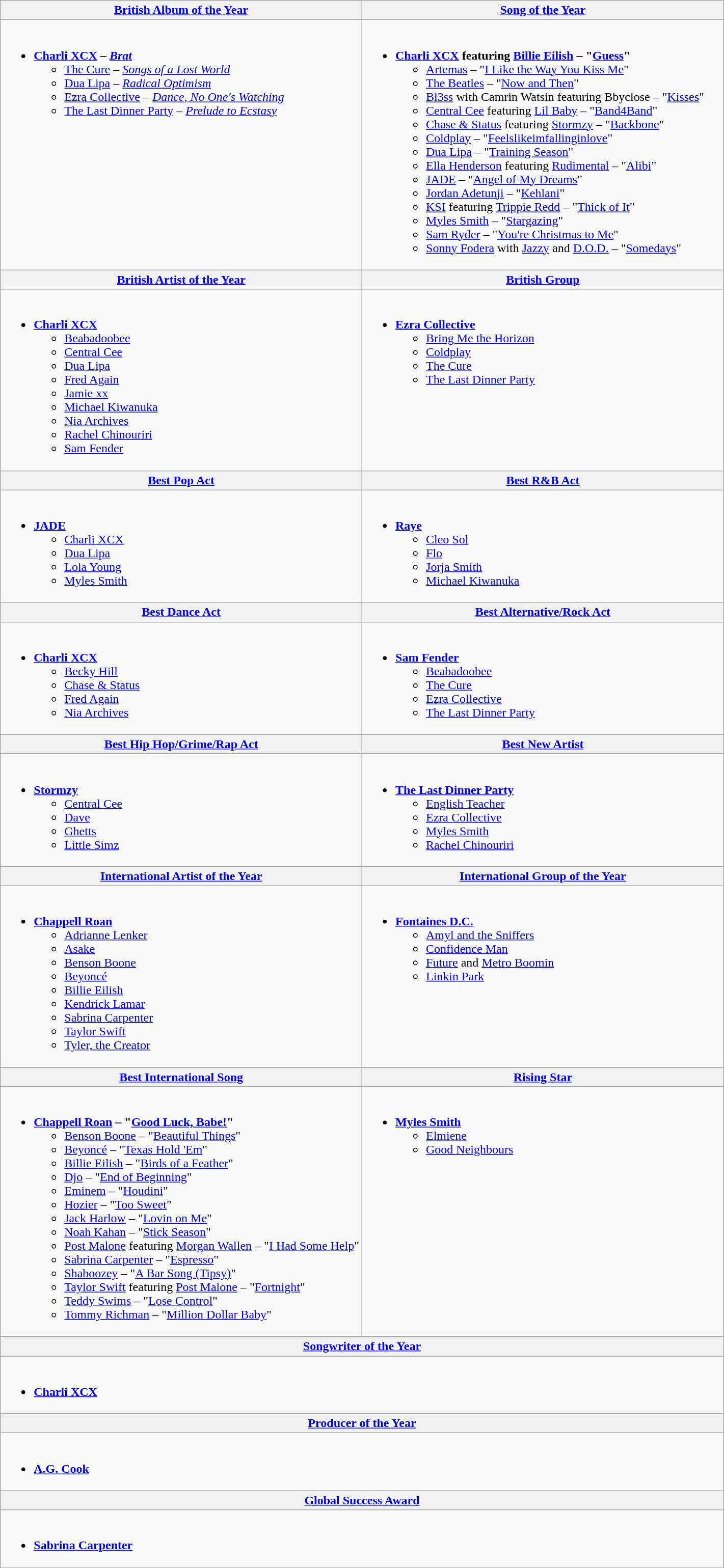<table class="wikitable">
<tr>
<th width="40%"><a href='#'>British Album of the Year</a><br></th>
<th width="40%"><a href='#'>Song of the Year</a><br></th>
</tr>
<tr>
<td valign="top"><br><ul><li><strong><a href='#'>Charli XCX</a> – <a href='#'><em>Brat</em></a></strong><ul><li><a href='#'>The Cure</a> – <em><a href='#'>Songs of a Lost World</a></em></li><li><a href='#'>Dua Lipa</a> – <em><a href='#'>Radical Optimism</a></em></li><li><a href='#'>Ezra Collective</a> – <em><a href='#'>Dance, No One's Watching</a></em></li><li><a href='#'>The Last Dinner Party</a> – <em><a href='#'>Prelude to Ecstasy</a></em></li></ul></li></ul></td>
<td valign="top"><br><ul><li><strong><a href='#'>Charli XCX</a> featuring <a href='#'>Billie Eilish</a> – "<a href='#'>Guess</a>"</strong><ul><li><a href='#'>Artemas</a> – "<a href='#'>I Like the Way You Kiss Me</a>"</li><li><a href='#'>The Beatles</a> – "<a href='#'>Now and Then</a>"</li><li><a href='#'>Bl3ss</a> with Camrin Watsin featuring Bbyclose – "<a href='#'>Kisses</a>"</li><li><a href='#'>Central Cee</a> featuring <a href='#'>Lil Baby</a> – "<a href='#'>Band4Band</a>"</li><li><a href='#'>Chase & Status</a> featuring <a href='#'>Stormzy</a> – "<a href='#'>Backbone</a>"</li><li><a href='#'>Coldplay</a> – "<a href='#'>Feelslikeimfallinginlove</a>"</li><li><a href='#'>Dua Lipa</a> – "<a href='#'>Training Season</a>"</li><li><a href='#'>Ella Henderson</a> featuring <a href='#'>Rudimental</a> – "<a href='#'>Alibi</a>"</li><li><a href='#'>JADE</a> – "<a href='#'>Angel of My Dreams</a>"</li><li><a href='#'>Jordan Adetunji</a> – "<a href='#'>Kehlani</a>"</li><li><a href='#'>KSI</a> featuring <a href='#'>Trippie Redd</a> – "<a href='#'>Thick of It</a>"</li><li><a href='#'>Myles Smith</a> – "<a href='#'>Stargazing</a>"</li><li><a href='#'>Sam Ryder</a> – "<a href='#'>You're Christmas to Me</a>"</li><li><a href='#'>Sonny Fodera</a> with <a href='#'>Jazzy</a> and <a href='#'>D.O.D.</a> – "<a href='#'>Somedays</a>"</li></ul></li></ul></td>
</tr>
<tr>
<th width="50%"><a href='#'>British Artist of the Year</a><br></th>
<th width="50%"><a href='#'>British Group</a><br></th>
</tr>
<tr>
<td valign="top"><br><ul><li><strong><a href='#'>Charli XCX</a></strong><ul><li><a href='#'>Beabadoobee</a></li><li><a href='#'>Central Cee</a></li><li><a href='#'>Dua Lipa</a></li><li><a href='#'>Fred Again</a></li><li><a href='#'>Jamie xx</a></li><li><a href='#'>Michael Kiwanuka</a></li><li><a href='#'>Nia Archives</a></li><li><a href='#'>Rachel Chinouriri</a></li><li><a href='#'>Sam Fender</a></li></ul></li></ul></td>
<td valign="top"><br><ul><li><strong><a href='#'>Ezra Collective</a></strong><ul><li><a href='#'>Bring Me the Horizon</a></li><li><a href='#'>Coldplay</a></li><li><a href='#'>The Cure</a></li><li><a href='#'>The Last Dinner Party</a></li></ul></li></ul></td>
</tr>
<tr>
<th width="50%"><a href='#'>Best Pop Act</a><br></th>
<th width="50%"><a href='#'>Best R&B Act</a><br></th>
</tr>
<tr>
<td valign="top"><br><ul><li><strong><a href='#'>JADE</a></strong><ul><li><a href='#'>Charli XCX</a></li><li><a href='#'>Dua Lipa</a></li><li><a href='#'>Lola Young</a></li><li><a href='#'>Myles Smith</a></li></ul></li></ul></td>
<td valign="top"><br><ul><li><strong><a href='#'>Raye</a></strong><ul><li><a href='#'>Cleo Sol</a></li><li><a href='#'>Flo</a></li><li><a href='#'>Jorja Smith</a></li><li><a href='#'>Michael Kiwanuka</a></li></ul></li></ul></td>
</tr>
<tr>
<th width="50%"><a href='#'>Best Dance Act</a><br></th>
<th width="50%"><a href='#'>Best Alternative/Rock Act</a><br></th>
</tr>
<tr>
<td valign="top"><br><ul><li><strong><a href='#'>Charli XCX</a></strong><ul><li><a href='#'>Becky Hill</a></li><li><a href='#'>Chase & Status</a></li><li><a href='#'>Fred Again</a></li><li><a href='#'>Nia Archives</a></li></ul></li></ul></td>
<td valign="top"><br><ul><li><strong><a href='#'>Sam Fender</a></strong><ul><li><a href='#'>Beabadoobee</a></li><li><a href='#'>The Cure</a></li><li><a href='#'>Ezra Collective</a></li><li><a href='#'>The Last Dinner Party</a></li></ul></li></ul></td>
</tr>
<tr>
<th width="50%"><a href='#'>Best Hip Hop/Grime/Rap Act</a><br></th>
<th width="50%"><a href='#'>Best New Artist</a><br></th>
</tr>
<tr>
<td valign="top"><br><ul><li><strong><a href='#'>Stormzy</a></strong><ul><li><a href='#'>Central Cee</a></li><li><a href='#'>Dave</a></li><li><a href='#'>Ghetts</a></li><li><a href='#'>Little Simz</a></li></ul></li></ul></td>
<td valign="top"><br><ul><li><strong><a href='#'>The Last Dinner Party</a></strong><ul><li><a href='#'>English Teacher</a></li><li><a href='#'>Ezra Collective</a></li><li><a href='#'>Myles Smith</a></li><li><a href='#'>Rachel Chinouriri</a></li></ul></li></ul></td>
</tr>
<tr>
<th width="50%"><a href='#'>International Artist of the Year</a><br></th>
<th width="50%"><a href='#'>International Group of the Year</a><br></th>
</tr>
<tr>
<td valign="top"><br><ul><li><strong><a href='#'>Chappell Roan</a></strong><ul><li><a href='#'>Adrianne Lenker</a></li><li><a href='#'>Asake</a></li><li><a href='#'>Benson Boone</a></li><li><a href='#'>Beyoncé</a></li><li><a href='#'>Billie Eilish</a></li><li><a href='#'>Kendrick Lamar</a></li><li><a href='#'>Sabrina Carpenter</a></li><li><a href='#'>Taylor Swift</a></li><li><a href='#'>Tyler, the Creator</a></li></ul></li></ul></td>
<td valign="top"><br><ul><li><strong><a href='#'>Fontaines D.C.</a></strong><ul><li><a href='#'>Amyl and the Sniffers</a></li><li><a href='#'>Confidence Man</a></li><li><a href='#'>Future</a> and <a href='#'>Metro Boomin</a></li><li><a href='#'>Linkin Park</a></li></ul></li></ul></td>
</tr>
<tr>
<th width="50%"><a href='#'>Best International Song</a><br></th>
<th width="50%"><a href='#'>Rising Star</a><br></th>
</tr>
<tr>
<td valign="top"><br><ul><li><strong><a href='#'>Chappell Roan</a> – "<a href='#'>Good Luck, Babe!</a>"</strong><ul><li><a href='#'>Benson Boone</a> – "<a href='#'>Beautiful Things</a>"</li><li><a href='#'>Beyoncé</a> – "<a href='#'>Texas Hold 'Em</a>"</li><li><a href='#'>Billie Eilish</a> – "<a href='#'>Birds of a Feather</a>"</li><li><a href='#'>Djo</a> – "<a href='#'>End of Beginning</a>"</li><li><a href='#'>Eminem</a> – "<a href='#'>Houdini</a>"</li><li><a href='#'>Hozier</a> – "<a href='#'>Too Sweet</a>"</li><li><a href='#'>Jack Harlow</a> – "<a href='#'>Lovin on Me</a>"</li><li><a href='#'>Noah Kahan</a> – "<a href='#'>Stick Season</a>"</li><li><a href='#'>Post Malone</a> featuring <a href='#'>Morgan Wallen</a> – "<a href='#'>I Had Some Help</a>"</li><li><a href='#'>Sabrina Carpenter</a> – "<a href='#'>Espresso</a>"</li><li><a href='#'>Shaboozey</a> – "<a href='#'>A Bar Song (Tipsy)</a>"</li><li><a href='#'>Taylor Swift</a> featuring <a href='#'>Post Malone</a> – "<a href='#'>Fortnight</a>"</li><li><a href='#'>Teddy Swims</a> – "<a href='#'>Lose Control</a>"</li><li><a href='#'>Tommy Richman</a> – "<a href='#'>Million Dollar Baby</a>"</li></ul></li></ul></td>
<td valign="top"><br><ul><li><strong><a href='#'>Myles Smith</a></strong><ul><li><a href='#'>Elmiene</a></li><li><a href='#'>Good Neighbours</a></li></ul></li></ul></td>
</tr>
<tr>
<th colspan="2"><a href='#'>Songwriter of the Year</a></th>
</tr>
<tr>
<td colspan="2" valign="top"><br><ul><li><strong><a href='#'>Charli XCX</a></strong></li></ul></td>
</tr>
<tr>
<th colspan="2" width="50%"><a href='#'>Producer of the Year</a></th>
</tr>
<tr>
<td colspan="2" valign="top"><br><ul><li><strong><a href='#'>A.G. Cook</a></strong></li></ul></td>
</tr>
<tr>
<th colspan="2" width="50%"><a href='#'>Global Success Award</a><br></th>
</tr>
<tr>
<td colspan="2" valign="top"><br><ul><li><strong><a href='#'>Sabrina Carpenter</a></strong></li></ul></td>
</tr>
</table>
